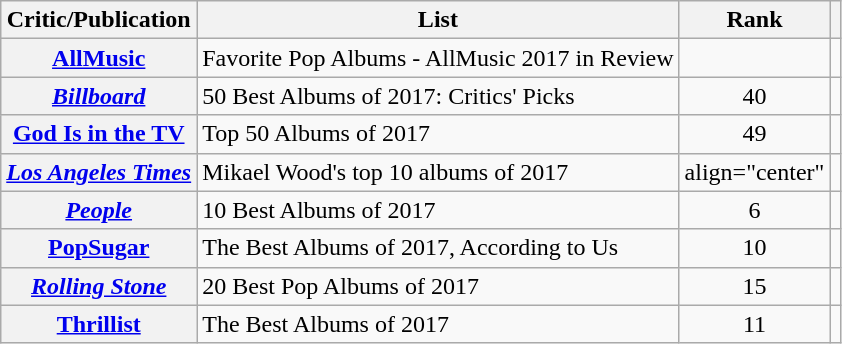<table class="wikitable plainrowheaders sortable">
<tr>
<th>Critic/Publication</th>
<th scope="col" class="unsortable">List</th>
<th data-sort-type="number">Rank</th>
<th scope="col" class="unsortable"></th>
</tr>
<tr>
<th scope="row"><a href='#'>AllMusic</a></th>
<td>Favorite Pop Albums - AllMusic 2017 in Review</td>
<td></td>
<td align="center"></td>
</tr>
<tr>
<th scope="row"><em><a href='#'>Billboard</a></em></th>
<td>50 Best Albums of 2017: Critics' Picks</td>
<td align="center">40</td>
<td align="center"></td>
</tr>
<tr>
<th scope="row"><a href='#'>God Is in the TV</a></th>
<td>Top 50 Albums of 2017</td>
<td align="center">49</td>
<td align="center"></td>
</tr>
<tr>
<th scope="row"><em><a href='#'>Los Angeles Times</a></em></th>
<td>Mikael Wood's top 10 albums of 2017</td>
<td>align="center" </td>
<td align="center"></td>
</tr>
<tr>
<th scope="row"><em><a href='#'>People</a></em></th>
<td>10 Best Albums of 2017</td>
<td align="center">6</td>
<td align="center"></td>
</tr>
<tr>
<th scope="row"><a href='#'>PopSugar</a></th>
<td>The Best Albums of 2017, According to Us</td>
<td align="center">10</td>
<td align="center"></td>
</tr>
<tr>
<th scope="row"><em><a href='#'>Rolling Stone</a></em></th>
<td>20 Best Pop Albums of 2017</td>
<td align="center">15</td>
<td align="center"></td>
</tr>
<tr>
<th scope="row"><a href='#'>Thrillist</a></th>
<td>The Best Albums of 2017</td>
<td align="center">11</td>
<td align="center"></td>
</tr>
</table>
